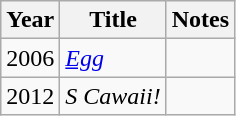<table class="wikitable">
<tr>
<th>Year</th>
<th>Title</th>
<th>Notes</th>
</tr>
<tr>
<td>2006</td>
<td><em><a href='#'>Egg</a></em></td>
<td></td>
</tr>
<tr>
<td>2012</td>
<td><em>S Cawaii!</em></td>
<td></td>
</tr>
</table>
